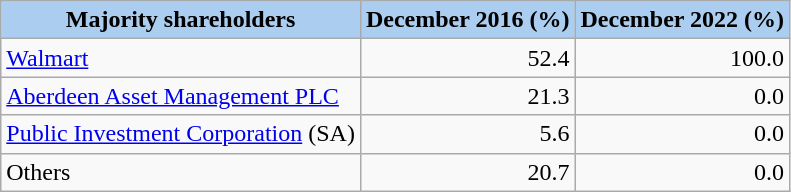<table class="wikitable">
<tr>
<th style="background:#ABCDEF">Majority shareholders</th>
<th style="background:#ABCDEF">December 2016 (%)</th>
<th style="background:#ABCDEF">December 2022 (%)</th>
</tr>
<tr>
<td><a href='#'>Walmart</a></td>
<td style="text-align:right;">52.4</td>
<td style="text-align:right;">100.0</td>
</tr>
<tr>
<td><a href='#'>Aberdeen Asset Management PLC</a></td>
<td style="text-align:right;">21.3</td>
<td style="text-align:right;">0.0</td>
</tr>
<tr>
<td><a href='#'>Public Investment Corporation</a> (SA)</td>
<td style="text-align:right;">5.6</td>
<td style="text-align:right;">0.0</td>
</tr>
<tr>
<td>Others</td>
<td style="text-align:right;">20.7</td>
<td style="text-align:right;">0.0</td>
</tr>
</table>
